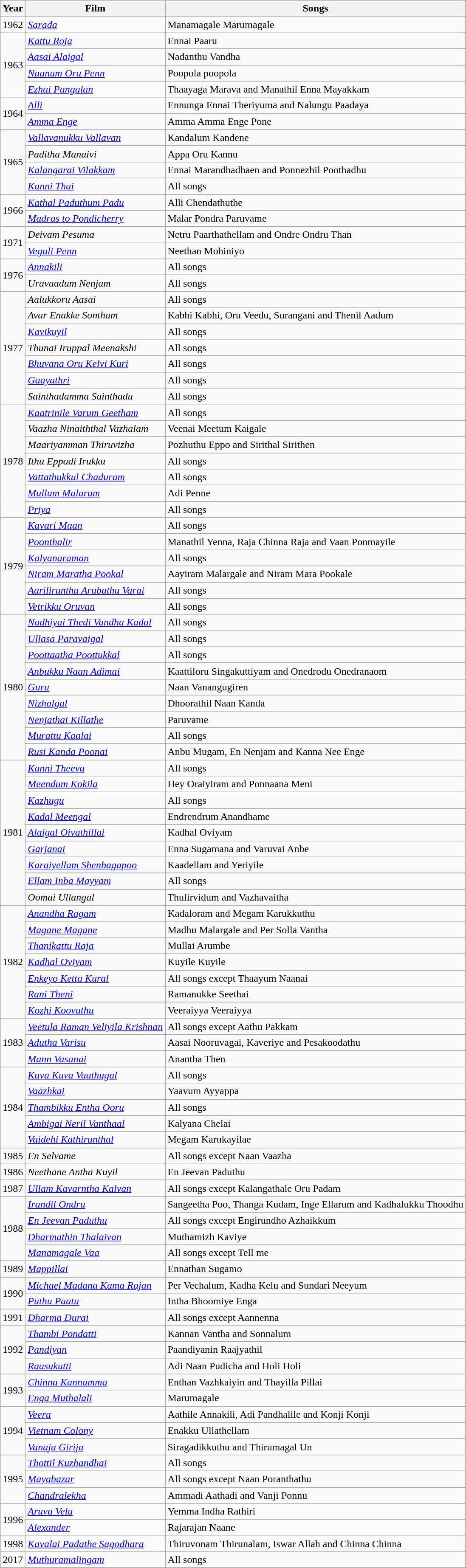<table class="wikitable">
<tr>
<th>Year</th>
<th>Film</th>
<th>Songs</th>
</tr>
<tr>
<td>1962</td>
<td><em><a href='#'>Sarada</a></em></td>
<td>Manamagale Marumagale</td>
</tr>
<tr>
<td rowspan=4>1963</td>
<td><em><a href='#'>Kattu Roja</a></em></td>
<td>Ennai Paaru</td>
</tr>
<tr>
<td><em><a href='#'>Aasai Alaigal</a></em></td>
<td>Nadanthu Vandha</td>
</tr>
<tr>
<td><em><a href='#'>Naanum Oru Penn</a></em></td>
<td>Poopola poopola</td>
</tr>
<tr>
<td><em><a href='#'>Ezhai Pangalan</a></em></td>
<td>Thaayaga Marava and Manathil Enna Mayakkam</td>
</tr>
<tr>
<td rowspan=2>1964</td>
<td><em><a href='#'>Alli</a></em></td>
<td>Ennunga Ennai Theriyuma and Nalungu Paadaya</td>
</tr>
<tr>
<td><em><a href='#'>Amma Enge</a></em></td>
<td>Amma Amma Enge Pone</td>
</tr>
<tr>
<td rowspan=4>1965</td>
<td><em><a href='#'>Vallavanukku Vallavan</a></em></td>
<td>Kandalum Kandene</td>
</tr>
<tr>
<td><em>Paditha Manaivi</em></td>
<td>Appa Oru Kannu</td>
</tr>
<tr>
<td><em><a href='#'>Kalangarai Vilakkam</a></em></td>
<td>Ennai Marandhadhaen and Ponnezhil Poothadhu</td>
</tr>
<tr>
<td><em><a href='#'>Kanni Thai</a></em></td>
<td>All songs</td>
</tr>
<tr>
<td rowspan=2>1966</td>
<td><em><a href='#'>Kathal Paduthum Padu</a></em></td>
<td>Alli Chendathuthe</td>
</tr>
<tr>
<td><em><a href='#'>Madras to Pondicherry</a></em></td>
<td>Malar Pondra Paruvame</td>
</tr>
<tr>
<td rowspan=2>1971</td>
<td><em>Deivam Pesuma</em></td>
<td>Netru Paarthathellam and Ondre Ondru Than</td>
</tr>
<tr>
<td><em><a href='#'>Veguli Penn</a></em></td>
<td>Neethan Mohiniyo</td>
</tr>
<tr>
<td rowspan=2>1976</td>
<td><em><a href='#'>Annakili</a></em></td>
<td>All songs</td>
</tr>
<tr>
<td><em>Uravaadum Nenjam</em></td>
<td>All songs</td>
</tr>
<tr>
<td rowspan=7>1977</td>
<td><em>Aalukkoru Aasai</em></td>
<td>All songs</td>
</tr>
<tr>
<td><em>Avar Enakke Sontham</em></td>
<td>Kabhi Kabhi, Oru Veedu, Surangani and Thenil Aadum</td>
</tr>
<tr>
<td><em><a href='#'>Kavikuyil</a></em></td>
<td>All songs</td>
</tr>
<tr>
<td><em>Thunai Iruppal Meenakshi</em></td>
<td>All songs</td>
</tr>
<tr>
<td><em><a href='#'>Bhuvana Oru Kelvi Kuri</a></em></td>
<td>All songs</td>
</tr>
<tr>
<td><em><a href='#'>Gaayathri</a></em></td>
<td>All songs</td>
</tr>
<tr>
<td><em>Sainthadamma Sainthadu</em></td>
<td>All songs</td>
</tr>
<tr>
<td rowspan=7>1978</td>
<td><em><a href='#'>Kaatrinile Varum Geetham</a></em></td>
<td>All songs</td>
</tr>
<tr>
<td><em>Vaazha Ninaiththal Vazhalam</em></td>
<td>Veenai Meetum Kaigale</td>
</tr>
<tr>
<td><em>Maariyamman Thiruvizha</em></td>
<td>Pozhuthu Eppo and Sirithal Sirithen</td>
</tr>
<tr>
<td><em>Ithu Eppadi Irukku</em></td>
<td>All songs</td>
</tr>
<tr>
<td><em><a href='#'>Vattathukkul Chaduram</a></em></td>
<td>All songs</td>
</tr>
<tr>
<td><em><a href='#'>Mullum Malarum</a></em></td>
<td>Adi Penne</td>
</tr>
<tr>
<td><em><a href='#'>Priya</a></em></td>
<td>All songs</td>
</tr>
<tr>
<td rowspan=6>1979</td>
<td><em><a href='#'>Kavari Maan</a></em></td>
<td>All songs</td>
</tr>
<tr>
<td><em><a href='#'>Poonthalir</a></em></td>
<td>Manathil Yenna, Raja Chinna Raja and Vaan Ponmayile</td>
</tr>
<tr>
<td><em><a href='#'>Kalyanaraman</a></em></td>
<td>All songs</td>
</tr>
<tr>
<td><em><a href='#'>Niram Maratha Pookal</a></em></td>
<td>Aayiram Malargale and Niram Mara Pookale</td>
</tr>
<tr>
<td><em><a href='#'>Aarilirunthu Arubathu Varai</a></em></td>
<td>All songs</td>
</tr>
<tr>
<td><em><a href='#'>Vetrikku Oruvan</a></em></td>
<td>All songs</td>
</tr>
<tr>
<td rowspan=9>1980</td>
<td><em><a href='#'>Nadhiyai Thedi Vandha Kadal</a></em></td>
<td>All songs</td>
</tr>
<tr>
<td><em><a href='#'>Ullasa Paravaigal</a></em></td>
<td>All songs</td>
</tr>
<tr>
<td><em><a href='#'>Poottaatha Poottukkal</a></em></td>
<td>All songs</td>
</tr>
<tr>
<td><em><a href='#'>Anbukku Naan Adimai</a></em></td>
<td>Kaattiloru Singakuttiyam and Onedrodu Onedranaom</td>
</tr>
<tr>
<td><em><a href='#'>Guru</a></em></td>
<td>Naan Vanangugiren</td>
</tr>
<tr>
<td><em><a href='#'>Nizhalgal</a></em></td>
<td>Dhoorathil Naan Kanda</td>
</tr>
<tr>
<td><em><a href='#'>Nenjathai Killathe</a></em></td>
<td>Paruvame</td>
</tr>
<tr>
<td><em><a href='#'>Murattu Kaalai</a></em></td>
<td>All songs</td>
</tr>
<tr>
<td><em><a href='#'>Rusi Kanda Poonai</a></em></td>
<td>Anbu Mugam, En Nenjam and Kanna Nee Enge</td>
</tr>
<tr>
<td rowspan=9>1981</td>
<td><em><a href='#'>Kanni Theevu</a></em></td>
<td>All songs</td>
</tr>
<tr>
<td><em><a href='#'>Meendum Kokila</a></em></td>
<td>Hey Oraiyiram and Ponnaana Meni</td>
</tr>
<tr>
<td><em><a href='#'>Kazhugu</a></em></td>
<td>All songs</td>
</tr>
<tr>
<td><em><a href='#'>Kadal Meengal</a></em></td>
<td>Endrendrum Anandhame</td>
</tr>
<tr>
<td><em><a href='#'>Alaigal Oivathillai</a></em></td>
<td>Kadhal Oviyam</td>
</tr>
<tr>
<td><em><a href='#'>Garjanai</a></em></td>
<td>Enna Sugamana and Varuvai Anbe</td>
</tr>
<tr>
<td><em><a href='#'>Karaiyellam Shenbagapoo</a></em></td>
<td>Kaadellam and Yeriyile</td>
</tr>
<tr>
<td><em><a href='#'>Ellam Inba Mayyam</a></em></td>
<td>All songs</td>
</tr>
<tr>
<td><em>Oomai Ullangal</em></td>
<td>Thulirvidum and Vazhavaitha</td>
</tr>
<tr>
<td rowspan=7>1982</td>
<td><em><a href='#'>Anandha Ragam</a></em></td>
<td>Kadaloram and Megam Karukkuthu</td>
</tr>
<tr>
<td><em><a href='#'>Magane Magane</a></em></td>
<td>Madhu Malargale and Per Solla Vantha</td>
</tr>
<tr>
<td><em><a href='#'>Thanikattu Raja</a></em></td>
<td>Mullai Arumbe</td>
</tr>
<tr>
<td><em><a href='#'>Kadhal Oviyam</a></em></td>
<td>Kuyile Kuyile</td>
</tr>
<tr>
<td><em><a href='#'>Enkeyo Ketta Kural</a></em></td>
<td>All songs except Thaayum Naanai</td>
</tr>
<tr>
<td><em><a href='#'>Rani Theni</a></em></td>
<td>Ramanukke Seethai</td>
</tr>
<tr>
<td><em><a href='#'>Kozhi Koovuthu</a></em></td>
<td>Veeraiyya Veeraiyya</td>
</tr>
<tr>
<td rowspan=3>1983</td>
<td><em><a href='#'>Veetula Raman Veliyila Krishnan</a></em></td>
<td>All songs except Aathu Pakkam</td>
</tr>
<tr>
<td><em><a href='#'>Adutha Varisu</a></em></td>
<td>Aasai Nooruvagai, Kaveriye and Pesakoodathu</td>
</tr>
<tr>
<td><em><a href='#'>Mann Vasanai</a></em></td>
<td>Anantha Then</td>
</tr>
<tr>
<td rowspan=5>1984</td>
<td><em><a href='#'>Kuva Kuva Vaathugal</a></em></td>
<td>All songs</td>
</tr>
<tr>
<td><em><a href='#'>Vaazhkai</a></em></td>
<td>Yaavum Ayyappa</td>
</tr>
<tr>
<td><em><a href='#'>Thambikku Entha Ooru</a></em></td>
<td>All songs</td>
</tr>
<tr>
<td><em><a href='#'>Ambigai Neril Vanthaal</a></em></td>
<td>Kalyana Chelai</td>
</tr>
<tr>
<td><em><a href='#'>Vaidehi Kathirunthal</a></em></td>
<td>Megam Karukayilae</td>
</tr>
<tr>
<td>1985</td>
<td><em>En Selvame</em></td>
<td>All songs except Naan Vaazha</td>
</tr>
<tr>
<td>1986</td>
<td><em>Neethane Antha Kuyil</em></td>
<td>En Jeevan Paduthu</td>
</tr>
<tr>
<td>1987</td>
<td><em><a href='#'>Ullam Kavarntha Kalvan</a></em></td>
<td>All songs except Kalangathale Oru Padam</td>
</tr>
<tr>
<td rowspan=4>1988</td>
<td><em><a href='#'>Irandil Ondru</a></em></td>
<td>Sangeetha Poo, Thanga Kudam, Inge Ellarum and Kadhalukku Thoodhu</td>
</tr>
<tr>
<td><em><a href='#'>En Jeevan Paduthu</a></em></td>
<td>All songs except Engirundho Azhaikkum</td>
</tr>
<tr>
<td><em><a href='#'>Dharmathin Thalaivan</a></em></td>
<td>Muthamizh Kaviye</td>
</tr>
<tr>
<td><em><a href='#'>Manamagale Vaa</a></em></td>
<td>All songs except Tell me</td>
</tr>
<tr>
<td>1989</td>
<td><em><a href='#'>Mappillai</a></em></td>
<td>Ennathan Sugamo</td>
</tr>
<tr>
<td rowspan=2>1990</td>
<td><em><a href='#'>Michael Madana Kama Rajan</a></em></td>
<td>Per Vechalum, Kadha Kelu and Sundari Neeyum</td>
</tr>
<tr>
<td><em><a href='#'>Puthu Paatu</a></em></td>
<td>Intha Bhoomiye Enga</td>
</tr>
<tr>
<td>1991</td>
<td><em><a href='#'>Dharma Durai</a></em></td>
<td>All songs except Aannenna</td>
</tr>
<tr>
<td rowspan=3>1992</td>
<td><em><a href='#'>Thambi Pondatti</a></em></td>
<td>Kannan Vantha and Sonnalum</td>
</tr>
<tr>
<td><em><a href='#'>Pandiyan</a></em></td>
<td>Paandiyanin Raajyathil</td>
</tr>
<tr>
<td><em><a href='#'>Raasukutti</a></em></td>
<td>Adi Naan Pudicha and Holi Holi</td>
</tr>
<tr>
<td rowspan=2>1993</td>
<td><em><a href='#'>Chinna Kannamma</a></em></td>
<td>Enthan Vazhkaiyin and Thayilla Pillai</td>
</tr>
<tr>
<td><em><a href='#'>Enga Muthalali</a></em></td>
<td>Marumagale</td>
</tr>
<tr>
<td rowspan=3>1994</td>
<td><em><a href='#'>Veera</a></em></td>
<td>Aathile Annakili, Adi Pandhalile and Konji Konji</td>
</tr>
<tr>
<td><em><a href='#'>Vietnam Colony</a></em></td>
<td>Enakku Ullathellam</td>
</tr>
<tr>
<td><em><a href='#'>Vanaja Girija</a></em></td>
<td>Siragadikkuthu and Thirumagal Un</td>
</tr>
<tr>
<td rowspan=3>1995</td>
<td><em><a href='#'>Thottil Kuzhandhai</a></em></td>
<td>All songs</td>
</tr>
<tr>
<td><em><a href='#'>Mayabazar</a></em></td>
<td>All songs except Naan Poranthathu</td>
</tr>
<tr>
<td><em><a href='#'>Chandralekha</a></em></td>
<td>Ammadi Aathadi and Vanji Ponnu</td>
</tr>
<tr>
<td rowspan=2>1996</td>
<td><em><a href='#'>Aruva Velu</a></em></td>
<td>Yemma Indha Rathiri</td>
</tr>
<tr>
<td><em><a href='#'>Alexander</a></em></td>
<td>Rajarajan Naane</td>
</tr>
<tr>
<td>1998</td>
<td><em><a href='#'>Kavalai Padathe Sagodhara</a></em></td>
<td>Thiruvonam Thirunalam, Iswar Allah and Chinna Chinna</td>
</tr>
<tr>
<td>2017</td>
<td><em><a href='#'>Muthuramalingam</a></em></td>
<td>All songs</td>
</tr>
<tr>
</tr>
</table>
